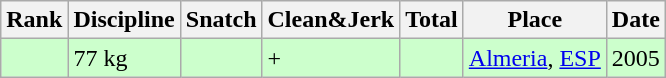<table class="wikitable">
<tr>
<th>Rank</th>
<th>Discipline</th>
<th>Snatch</th>
<th>Clean&Jerk</th>
<th>Total</th>
<th>Place</th>
<th>Date</th>
</tr>
<tr bgcolor=#CCFFCC>
<td></td>
<td>77 kg</td>
<td></td>
<td>+</td>
<td></td>
<td><a href='#'>Almeria</a>, <a href='#'>ESP</a></td>
<td>2005</td>
</tr>
</table>
